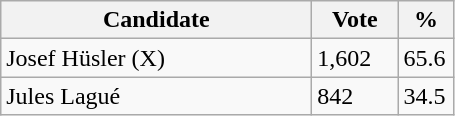<table class="wikitable">
<tr>
<th bgcolor="#DDDDFF" width="200px">Candidate</th>
<th bgcolor="#DDDDFF" width="50px">Vote</th>
<th bgcolor="#DDDDFF" width="30px">%</th>
</tr>
<tr>
<td>Josef Hüsler (X)</td>
<td>1,602</td>
<td>65.6</td>
</tr>
<tr>
<td>Jules Lagué</td>
<td>842</td>
<td>34.5</td>
</tr>
</table>
